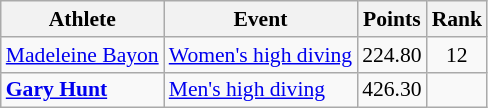<table class="wikitable" style="text-align:center; font-size:90%;">
<tr>
<th>Athlete</th>
<th>Event</th>
<th>Points</th>
<th>Rank</th>
</tr>
<tr align=center>
<td align=left><a href='#'>Madeleine Bayon</a></td>
<td align=left><a href='#'>Women's high diving</a></td>
<td>224.80</td>
<td>12</td>
</tr>
<tr align=center>
<td align=left><strong><a href='#'>Gary Hunt</a></strong></td>
<td align=left><a href='#'>Men's high diving</a></td>
<td>426.30</td>
<td></td>
</tr>
</table>
